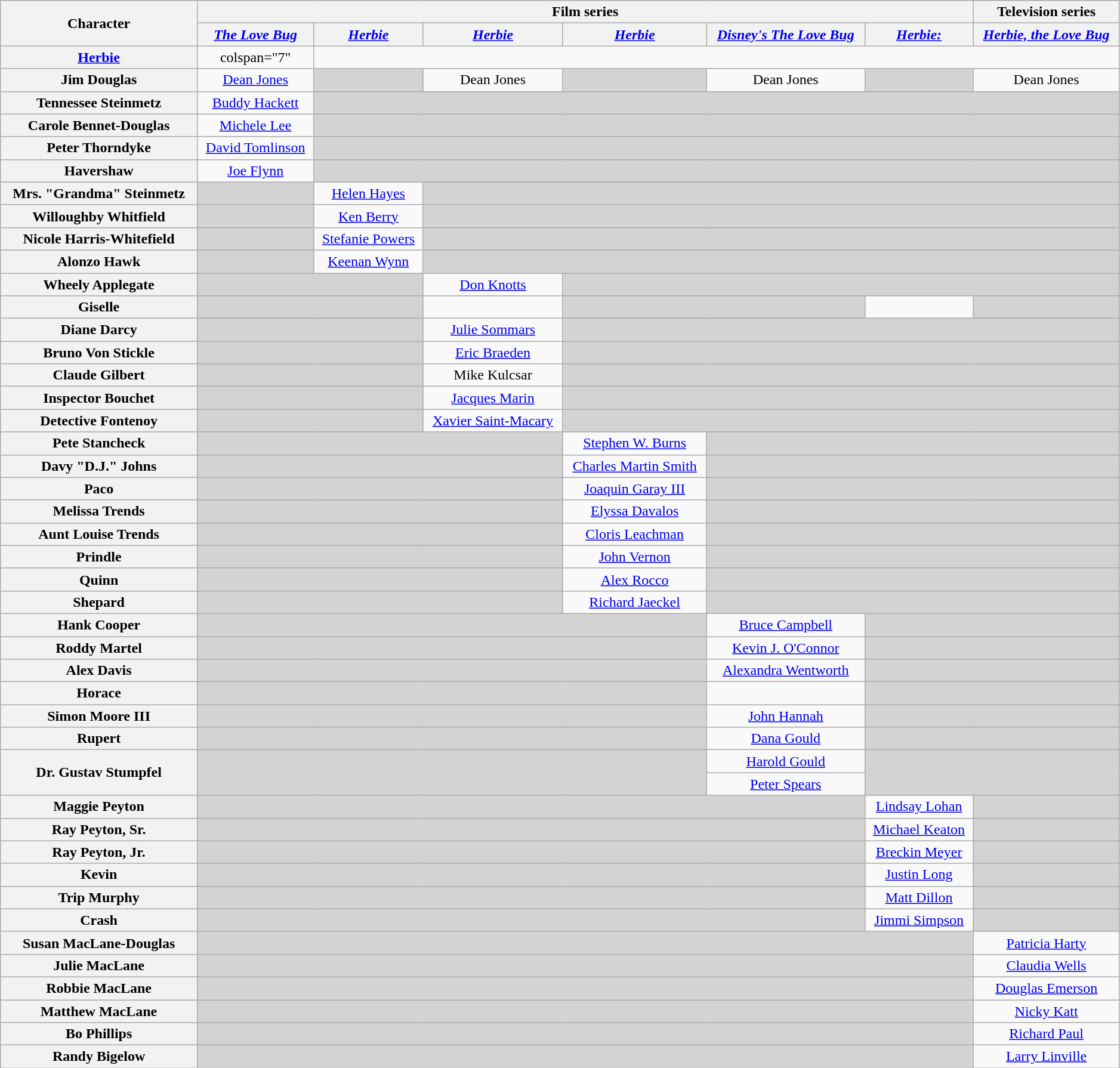<table class="wikitable" style="text-align:center; width:99%;">
<tr>
<th rowspan="2">Character</th>
<th colspan="6">Film series</th>
<th>Television series</th>
</tr>
<tr>
<th style="text-align:center;"><em><a href='#'>The Love Bug</a></em></th>
<th style="text-align:center;"><em><a href='#'>Herbie <br></a></em></th>
<th style="text-align:center;"><em><a href='#'>Herbie <br></a></em></th>
<th style="text-align:center;"><em><a href='#'>Herbie <br></a></em></th>
<th style="text-align:center;"><em><a href='#'>Disney's The Love Bug</a></em></th>
<th style="text-align:center;"><em><a href='#'>Herbie: <br></a></em></th>
<th style="text-align:center;"><em><a href='#'>Herbie, the Love Bug</a></em></th>
</tr>
<tr>
<th><a href='#'>Herbie</a></th>
<td>colspan="7" </td>
</tr>
<tr>
<th>Jim Douglas</th>
<td><a href='#'>Dean Jones</a></td>
<td style="background:lightgrey;"> </td>
<td>Dean Jones</td>
<td style="background:lightgrey;"> </td>
<td>Dean Jones</td>
<td style="background:lightgrey;"> </td>
<td>Dean Jones</td>
</tr>
<tr>
<th>Tennessee Steinmetz</th>
<td><a href='#'>Buddy Hackett</a></td>
<td colspan="6" style="background:lightgrey;"> </td>
</tr>
<tr>
<th>Carole Bennet-Douglas</th>
<td><a href='#'>Michele Lee</a></td>
<td colspan="6" style="background:lightgrey;"> </td>
</tr>
<tr>
<th>Peter Thorndyke</th>
<td><a href='#'>David Tomlinson</a></td>
<td colspan="6" style="background:lightgrey;"> </td>
</tr>
<tr>
<th>Havershaw</th>
<td><a href='#'>Joe Flynn</a></td>
<td colspan="6" style="background:lightgrey;"> </td>
</tr>
<tr>
<th>Mrs. "Grandma" Steinmetz</th>
<td style="background:lightgrey;"> </td>
<td><a href='#'>Helen Hayes</a></td>
<td colspan="5" style="background:lightgrey;"> </td>
</tr>
<tr>
<th>Willoughby Whitfield</th>
<td style="background:lightgrey;"> </td>
<td><a href='#'>Ken Berry</a></td>
<td colspan="5" style="background:lightgrey;"> </td>
</tr>
<tr>
<th>Nicole Harris-Whitefield</th>
<td style="background:lightgrey;"> </td>
<td><a href='#'>Stefanie Powers</a></td>
<td colspan="5" style="background:lightgrey;"> </td>
</tr>
<tr>
<th>Alonzo Hawk</th>
<td style="background:lightgrey;"> </td>
<td><a href='#'>Keenan Wynn</a></td>
<td colspan="5" style="background:lightgrey;"> </td>
</tr>
<tr>
<th>Wheely Applegate</th>
<td colspan="2" style="background:lightgrey;"> </td>
<td><a href='#'>Don Knotts</a></td>
<td colspan="4" style="background:lightgrey;"> </td>
</tr>
<tr>
<th>Giselle</th>
<td colspan="2" style="background:lightgrey;"> </td>
<td></td>
<td colspan="2" style="background:lightgrey;"> </td>
<td></td>
<td style=background-color:#D3D3D3></td>
</tr>
<tr>
<th>Diane Darcy</th>
<td colspan="2" style="background:lightgrey;"> </td>
<td><a href='#'>Julie Sommars</a></td>
<td colspan="4" style="background:lightgrey;"> </td>
</tr>
<tr>
<th>Bruno Von Stickle</th>
<td colspan="2" style="background:lightgrey;"> </td>
<td><a href='#'>Eric Braeden</a></td>
<td colspan="4" style="background:lightgrey;"> </td>
</tr>
<tr>
<th>Claude Gilbert</th>
<td colspan="2" style="background:lightgrey;"> </td>
<td>Mike Kulcsar</td>
<td colspan="4" style="background:lightgrey;"> </td>
</tr>
<tr>
<th>Inspector Bouchet</th>
<td colspan="2" style="background:lightgrey;"> </td>
<td><a href='#'>Jacques Marin</a></td>
<td colspan="4" style="background:lightgrey;"> </td>
</tr>
<tr>
<th>Detective Fontenoy</th>
<td colspan="2" style="background:lightgrey;"> </td>
<td><a href='#'>Xavier Saint-Macary</a></td>
<td colspan="4" style="background:lightgrey;"> </td>
</tr>
<tr>
<th>Pete Stancheck</th>
<td colspan="3" style="background:lightgrey;"> </td>
<td><a href='#'>Stephen W. Burns</a></td>
<td colspan="3" style="background:lightgrey;"> </td>
</tr>
<tr>
<th>Davy "D.J." Johns</th>
<td colspan="3" style="background:lightgrey;"> </td>
<td><a href='#'>Charles Martin Smith</a></td>
<td colspan="3" style="background:lightgrey;"> </td>
</tr>
<tr>
<th>Paco</th>
<td colspan="3" style="background:lightgrey;"> </td>
<td><a href='#'>Joaquin Garay III</a></td>
<td colspan="3" style="background:lightgrey;"> </td>
</tr>
<tr>
<th>Melissa Trends</th>
<td colspan="3" style="background:lightgrey;"> </td>
<td><a href='#'>Elyssa Davalos</a></td>
<td colspan="3" style="background:lightgrey;"> </td>
</tr>
<tr>
<th>Aunt Louise Trends</th>
<td colspan="3" style="background:lightgrey;"> </td>
<td><a href='#'>Cloris Leachman</a></td>
<td colspan="3" style="background:lightgrey;"> </td>
</tr>
<tr>
<th>Prindle</th>
<td colspan="3" style="background:lightgrey;"> </td>
<td><a href='#'>John Vernon</a></td>
<td colspan="3" style="background:lightgrey;"> </td>
</tr>
<tr>
<th>Quinn</th>
<td colspan="3" style="background:lightgrey;"> </td>
<td><a href='#'>Alex Rocco</a></td>
<td colspan="3" style="background:lightgrey;"> </td>
</tr>
<tr>
<th>Shepard</th>
<td colspan="3" style="background:lightgrey;"> </td>
<td><a href='#'>Richard Jaeckel</a></td>
<td colspan="3" style="background:lightgrey;"> </td>
</tr>
<tr>
<th>Hank Cooper</th>
<td colspan="4" style="background:lightgrey;"> </td>
<td><a href='#'>Bruce Campbell</a></td>
<td colspan="2" style="background:lightgrey;"> </td>
</tr>
<tr>
<th>Roddy Martel</th>
<td colspan="4" style="background:lightgrey;"> </td>
<td><a href='#'>Kevin J. O'Connor</a></td>
<td colspan="2" style="background:lightgrey;"> </td>
</tr>
<tr>
<th>Alex Davis</th>
<td colspan="4" style="background:lightgrey;"> </td>
<td><a href='#'>Alexandra Wentworth</a></td>
<td colspan="2" style="background:lightgrey;"> </td>
</tr>
<tr>
<th>Horace</th>
<td colspan="4" style="background:lightgrey;"> </td>
<td></td>
<td colspan="2" style="background:lightgrey;"> </td>
</tr>
<tr>
<th>Simon Moore III</th>
<td colspan="4" style="background:lightgrey;"> </td>
<td><a href='#'>John Hannah</a></td>
<td colspan="2" style="background:lightgrey;"> </td>
</tr>
<tr>
<th>Rupert</th>
<td colspan="4" style="background:lightgrey;"> </td>
<td><a href='#'>Dana Gould</a></td>
<td colspan="2" style="background:lightgrey;"> </td>
</tr>
<tr>
<th rowspan="2">Dr. Gustav Stumpfel</th>
<td rowspan="2" colspan="4" style="background:lightgrey;"> </td>
<td><a href='#'>Harold Gould</a></td>
<td rowspan="2" colspan="2" style="background:lightgrey;"> </td>
</tr>
<tr>
<td><a href='#'>Peter Spears</a></td>
</tr>
<tr>
<th>Maggie Peyton</th>
<td colspan="5" style="background:lightgrey;"> </td>
<td><a href='#'>Lindsay Lohan</a></td>
<td style="background:lightgrey;"> </td>
</tr>
<tr>
<th>Ray Peyton, Sr.</th>
<td colspan="5" style="background:lightgrey;"> </td>
<td><a href='#'>Michael Keaton</a></td>
<td style="background:lightgrey;"> </td>
</tr>
<tr>
<th>Ray Peyton, Jr.</th>
<td colspan="5" style="background:lightgrey;"> </td>
<td><a href='#'>Breckin Meyer</a></td>
<td style="background:lightgrey;"> </td>
</tr>
<tr>
<th>Kevin</th>
<td colspan="5" style="background:lightgrey;"> </td>
<td><a href='#'>Justin Long</a></td>
<td style="background:lightgrey;"> </td>
</tr>
<tr>
<th>Trip Murphy</th>
<td colspan="5" style="background:lightgrey;"> </td>
<td><a href='#'>Matt Dillon</a></td>
<td style="background:lightgrey;"> </td>
</tr>
<tr>
<th>Crash</th>
<td colspan="5" style="background:lightgrey;"> </td>
<td><a href='#'>Jimmi Simpson</a></td>
<td style="background:lightgrey;"> </td>
</tr>
<tr>
<th>Susan MacLane-Douglas</th>
<td colspan="6" style="background:lightgrey;"> </td>
<td><a href='#'>Patricia Harty</a></td>
</tr>
<tr>
<th>Julie MacLane</th>
<td colspan="6" style="background:lightgrey;"> </td>
<td><a href='#'>Claudia Wells</a></td>
</tr>
<tr>
<th>Robbie MacLane</th>
<td colspan="6" style="background:lightgrey;"> </td>
<td><a href='#'>Douglas Emerson</a></td>
</tr>
<tr>
<th>Matthew MacLane</th>
<td colspan="6" style="background:lightgrey;"> </td>
<td><a href='#'>Nicky Katt</a></td>
</tr>
<tr>
<th>Bo Phillips</th>
<td colspan="6" style="background:lightgrey;"> </td>
<td><a href='#'>Richard Paul</a></td>
</tr>
<tr>
<th>Randy Bigelow</th>
<td colspan="6" style="background:lightgrey;"> </td>
<td><a href='#'>Larry Linville</a></td>
</tr>
</table>
